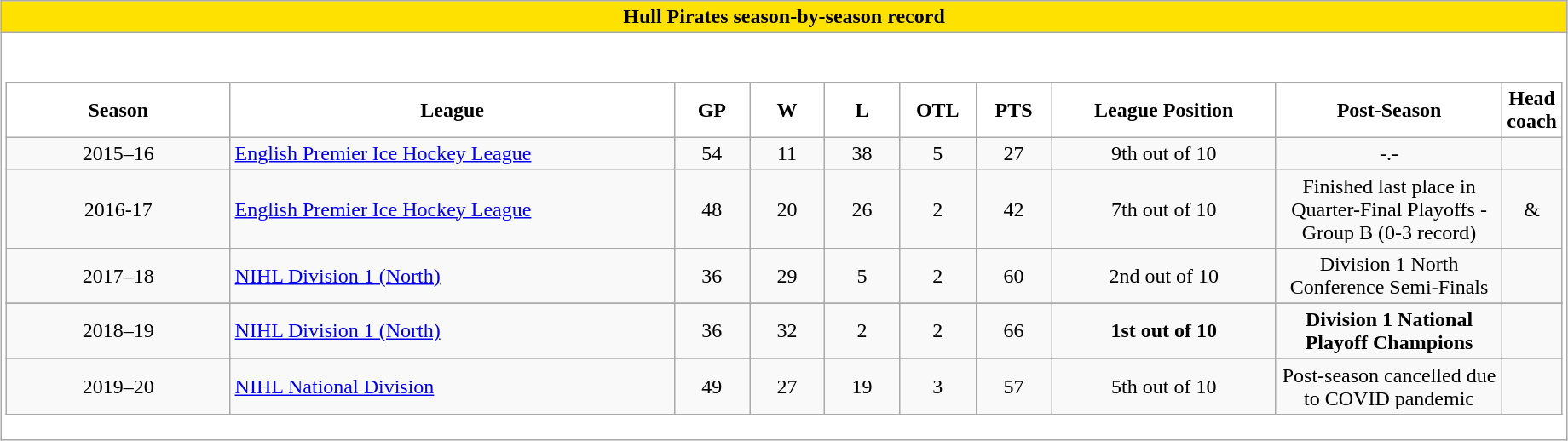<table class="wikitable" width=97% style="clear:both; margin:1.5em auto; text-align:center">
<tr>
<th colspan=11 style="background:#ffe100; color:black;">Hull Pirates season-by-season record</th>
</tr>
<tr>
<td style="background: #FFFFFF; border: 0; text-align: center"><br><table class="wikitable sortable" width=100%>
<tr style="font-weight:bold; background-color:white;" |>
<td width="15%">Season</td>
<td width="30%">League</td>
<td width="5%">GP</td>
<td width="5%">W</td>
<td width="5%">L</td>
<td width="5%">OTL</td>
<td width="5%">PTS</td>
<td width="15%">League Position</td>
<td width="15%">Post-Season</td>
<td width="15%">Head coach</td>
</tr>
<tr align="center">
<td>2015–16</td>
<td align="left"><a href='#'>English Premier Ice Hockey League</a></td>
<td>54</td>
<td>11</td>
<td>38</td>
<td>5</td>
<td>27</td>
<td>9th out of 10</td>
<td>-.-</td>
<td></td>
</tr>
<tr>
<td>2016-17</td>
<td align="left"><a href='#'>English Premier Ice Hockey League</a></td>
<td>48</td>
<td>20</td>
<td>26</td>
<td>2</td>
<td>42</td>
<td>7th out of 10</td>
<td>Finished last place in Quarter-Final Playoffs - Group B (0-3 record)</td>
<td> & </td>
</tr>
<tr>
<td>2017–18</td>
<td align="left"><a href='#'>NIHL Division 1 (North)</a></td>
<td>36</td>
<td>29</td>
<td>5</td>
<td>2</td>
<td>60</td>
<td>2nd out of 10</td>
<td>Division 1 North Conference Semi-Finals</td>
<td></td>
</tr>
<tr>
</tr>
<tr>
</tr>
<tr>
<td>2018–19</td>
<td align="left"><a href='#'>NIHL Division 1 (North)</a></td>
<td>36</td>
<td>32</td>
<td>2</td>
<td>2</td>
<td>66</td>
<td><strong>1st out of 10</strong></td>
<td><strong>Division 1 National Playoff Champions</strong></td>
<td></td>
</tr>
<tr>
</tr>
<tr>
<td>2019–20</td>
<td align="left"><a href='#'>NIHL National Division</a></td>
<td>49</td>
<td>27</td>
<td>19</td>
<td>3</td>
<td>57</td>
<td>5th out of 10</td>
<td>Post-season cancelled due to COVID pandemic</td>
<td></td>
</tr>
<tr>
</tr>
</table>
</td>
</tr>
</table>
